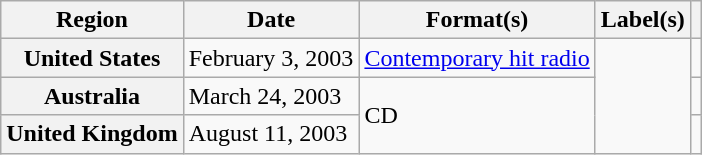<table class="wikitable plainrowheaders">
<tr>
<th scope="col">Region</th>
<th scope="col">Date</th>
<th scope="col">Format(s)</th>
<th scope="col">Label(s)</th>
<th scope="col"></th>
</tr>
<tr>
<th scope="row">United States</th>
<td>February 3, 2003</td>
<td><a href='#'>Contemporary hit radio</a></td>
<td rowspan="3"></td>
<td></td>
</tr>
<tr>
<th scope="row">Australia</th>
<td>March 24, 2003</td>
<td rowspan="2">CD</td>
<td></td>
</tr>
<tr>
<th scope="row">United Kingdom</th>
<td>August 11, 2003</td>
<td></td>
</tr>
</table>
